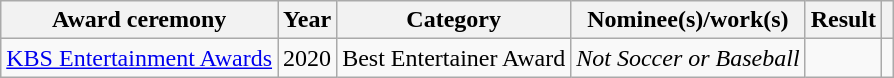<table class="wikitable plainrowheaders">
<tr>
<th scope="col">Award ceremony</th>
<th scope="col">Year</th>
<th scope="col">Category</th>
<th scope="col">Nominee(s)/work(s)</th>
<th scope="col">Result</th>
<th scope="col" class="unsortable"></th>
</tr>
<tr>
<td><a href='#'>KBS Entertainment Awards</a></td>
<td>2020</td>
<td>Best Entertainer Award</td>
<td><em>Not Soccer or Baseball</em></td>
<td></td>
<td style="text-align:center"></td>
</tr>
</table>
